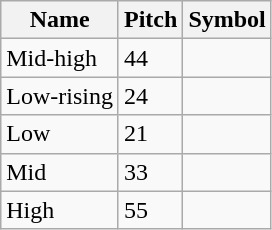<table class="wikitable">
<tr>
<th>Name</th>
<th>Pitch</th>
<th>Symbol</th>
</tr>
<tr>
<td>Mid-high</td>
<td>44</td>
<td></td>
</tr>
<tr>
<td>Low-rising</td>
<td>24</td>
<td></td>
</tr>
<tr>
<td>Low</td>
<td>21</td>
<td></td>
</tr>
<tr>
<td>Mid</td>
<td>33</td>
<td></td>
</tr>
<tr>
<td>High</td>
<td>55</td>
<td></td>
</tr>
</table>
